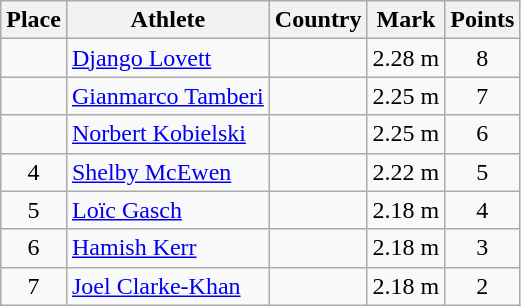<table class="wikitable">
<tr>
<th>Place</th>
<th>Athlete</th>
<th>Country</th>
<th>Mark</th>
<th>Points</th>
</tr>
<tr>
<td align=center></td>
<td><a href='#'>Django Lovett</a></td>
<td></td>
<td>2.28 m</td>
<td align=center>8</td>
</tr>
<tr>
<td align=center></td>
<td><a href='#'>Gianmarco Tamberi</a></td>
<td></td>
<td>2.25 m</td>
<td align=center>7</td>
</tr>
<tr>
<td align=center></td>
<td><a href='#'>Norbert Kobielski</a></td>
<td></td>
<td>2.25 m</td>
<td align=center>6</td>
</tr>
<tr>
<td align=center>4</td>
<td><a href='#'>Shelby McEwen</a></td>
<td></td>
<td>2.22 m</td>
<td align=center>5</td>
</tr>
<tr>
<td align=center>5</td>
<td><a href='#'>Loïc Gasch</a></td>
<td></td>
<td>2.18 m</td>
<td align=center>4</td>
</tr>
<tr>
<td align=center>6</td>
<td><a href='#'>Hamish Kerr</a></td>
<td></td>
<td>2.18 m</td>
<td align=center>3</td>
</tr>
<tr>
<td align=center>7</td>
<td><a href='#'>Joel Clarke-Khan</a></td>
<td></td>
<td>2.18 m</td>
<td align=center>2</td>
</tr>
</table>
